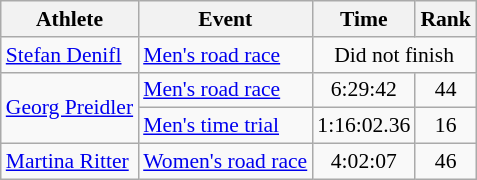<table class="wikitable" style="font-size:90%">
<tr>
<th>Athlete</th>
<th>Event</th>
<th>Time</th>
<th>Rank</th>
</tr>
<tr align=center>
<td align=left><a href='#'>Stefan Denifl</a></td>
<td align=left><a href='#'>Men's road race</a></td>
<td colspan=2>Did not finish</td>
</tr>
<tr align=center>
<td align=left rowspan=2><a href='#'>Georg Preidler</a></td>
<td align=left><a href='#'>Men's road race</a></td>
<td>6:29:42</td>
<td>44</td>
</tr>
<tr align=center>
<td align=left><a href='#'>Men's time trial</a></td>
<td>1:16:02.36</td>
<td>16</td>
</tr>
<tr align=center>
<td align=left><a href='#'>Martina Ritter</a></td>
<td align=left><a href='#'>Women's road race</a></td>
<td>4:02:07</td>
<td>46</td>
</tr>
</table>
